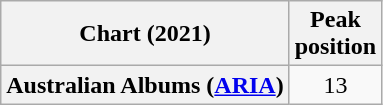<table class="wikitable plainrowheaders" style="text-align:center">
<tr>
<th scope="col">Chart (2021)</th>
<th scope="col">Peak<br>position</th>
</tr>
<tr>
<th scope="row">Australian Albums (<a href='#'>ARIA</a>)</th>
<td>13</td>
</tr>
</table>
